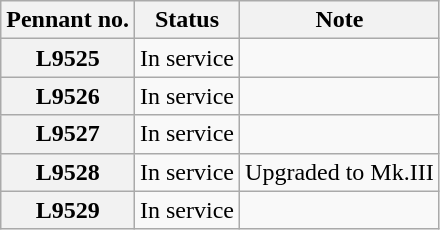<table class="wikitable plainrowheaders">
<tr>
<th scope="col">Pennant no.</th>
<th scope="col">Status</th>
<th scope="col">Note</th>
</tr>
<tr>
<th scope="row">L9525</th>
<td>In service</td>
<td></td>
</tr>
<tr>
<th scope="row">L9526</th>
<td>In service</td>
<td></td>
</tr>
<tr>
<th scope="row">L9527</th>
<td>In service</td>
<td></td>
</tr>
<tr>
<th scope="row">L9528</th>
<td>In service</td>
<td>Upgraded to Mk.III</td>
</tr>
<tr>
<th scope="row">L9529</th>
<td>In service</td>
<td></td>
</tr>
</table>
